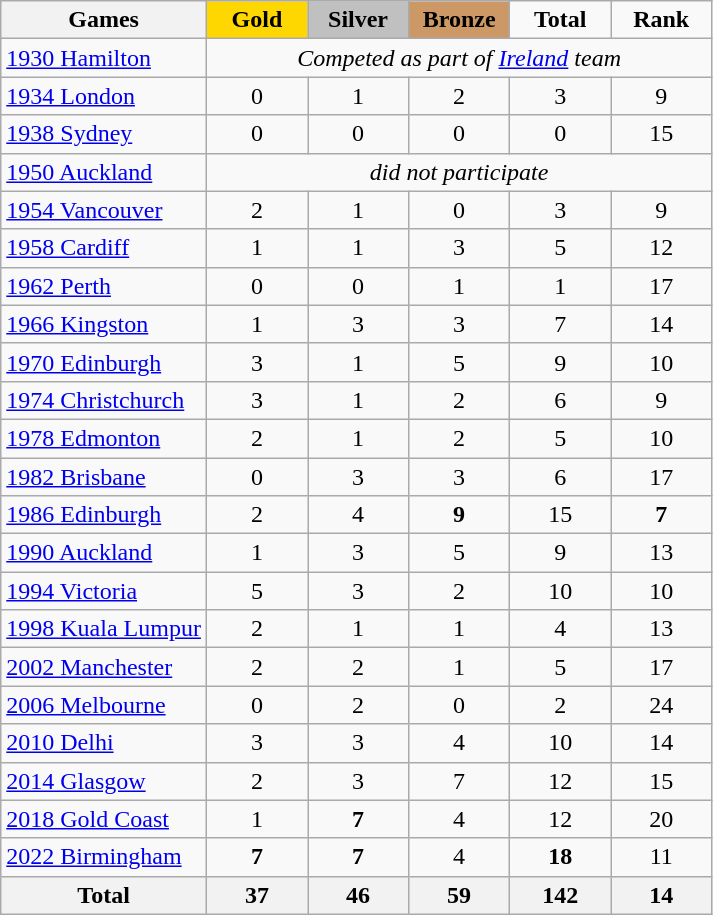<table class="wikitable" style="text-align:center">
<tr>
<th>Games</th>
<td width=60 bgcolor=gold><strong>Gold</strong></td>
<td width=60 bgcolor=silver><strong>Silver</strong></td>
<td width=60 bgcolor=cc9966><strong>Bronze</strong></td>
<td width=60><strong>Total</strong></td>
<td width=60><strong>Rank</strong></td>
</tr>
<tr>
<td align=left> <a href='#'>1930 Hamilton</a></td>
<td colspan="5"><em>Competed as part of <a href='#'>Ireland</a> team</em></td>
</tr>
<tr>
<td align=left> <a href='#'>1934 London</a></td>
<td>0</td>
<td>1</td>
<td>2</td>
<td>3</td>
<td>9</td>
</tr>
<tr>
<td align=left> <a href='#'>1938 Sydney</a></td>
<td>0</td>
<td>0</td>
<td>0</td>
<td>0</td>
<td>15</td>
</tr>
<tr>
<td align=left> <a href='#'>1950 Auckland</a></td>
<td colspan="5"><em>did not participate</em></td>
</tr>
<tr>
<td align=left> <a href='#'>1954 Vancouver</a></td>
<td>2</td>
<td>1</td>
<td>0</td>
<td>3</td>
<td>9</td>
</tr>
<tr>
<td align=left> <a href='#'>1958 Cardiff</a></td>
<td>1</td>
<td>1</td>
<td>3</td>
<td>5</td>
<td>12</td>
</tr>
<tr>
<td align=left> <a href='#'>1962 Perth</a></td>
<td>0</td>
<td>0</td>
<td>1</td>
<td>1</td>
<td>17</td>
</tr>
<tr>
<td align=left> <a href='#'>1966 Kingston</a></td>
<td>1</td>
<td>3</td>
<td>3</td>
<td>7</td>
<td>14</td>
</tr>
<tr>
<td align=left> <a href='#'>1970 Edinburgh</a></td>
<td>3</td>
<td>1</td>
<td>5</td>
<td>9</td>
<td>10</td>
</tr>
<tr>
<td align=left> <a href='#'>1974 Christchurch</a></td>
<td>3</td>
<td>1</td>
<td>2</td>
<td>6</td>
<td>9</td>
</tr>
<tr>
<td align=left> <a href='#'>1978 Edmonton</a></td>
<td>2</td>
<td>1</td>
<td>2</td>
<td>5</td>
<td>10</td>
</tr>
<tr>
<td align=left> <a href='#'>1982 Brisbane</a></td>
<td>0</td>
<td>3</td>
<td>3</td>
<td>6</td>
<td>17</td>
</tr>
<tr>
<td align=left> <a href='#'>1986 Edinburgh</a></td>
<td>2</td>
<td>4</td>
<td><strong>9</strong></td>
<td>15</td>
<td><strong>7</strong></td>
</tr>
<tr>
<td align=left> <a href='#'>1990 Auckland</a></td>
<td>1</td>
<td>3</td>
<td>5</td>
<td>9</td>
<td>13</td>
</tr>
<tr>
<td align=left> <a href='#'>1994 Victoria</a></td>
<td>5</td>
<td>3</td>
<td>2</td>
<td>10</td>
<td>10</td>
</tr>
<tr>
<td align=left> <a href='#'>1998 Kuala Lumpur</a></td>
<td>2</td>
<td>1</td>
<td>1</td>
<td>4</td>
<td>13</td>
</tr>
<tr>
<td align=left> <a href='#'>2002 Manchester</a></td>
<td>2</td>
<td>2</td>
<td>1</td>
<td>5</td>
<td>17</td>
</tr>
<tr>
<td align=left> <a href='#'>2006 Melbourne</a></td>
<td>0</td>
<td>2</td>
<td>0</td>
<td>2</td>
<td>24</td>
</tr>
<tr>
<td align=left> <a href='#'>2010 Delhi</a></td>
<td>3</td>
<td>3</td>
<td>4</td>
<td>10</td>
<td>14</td>
</tr>
<tr>
<td align=left> <a href='#'>2014 Glasgow</a></td>
<td>2</td>
<td>3</td>
<td>7</td>
<td>12</td>
<td>15</td>
</tr>
<tr>
<td align=left> <a href='#'>2018 Gold Coast</a></td>
<td>1</td>
<td><strong>7</strong></td>
<td>4</td>
<td>12</td>
<td>20</td>
</tr>
<tr>
<td align=left> <a href='#'>2022 Birmingham</a></td>
<td><strong>7</strong></td>
<td><strong>7</strong></td>
<td>4</td>
<td><strong>18</strong></td>
<td>11</td>
</tr>
<tr>
<th>Total</th>
<th>37</th>
<th>46</th>
<th>59</th>
<th>142</th>
<th>14</th>
</tr>
</table>
